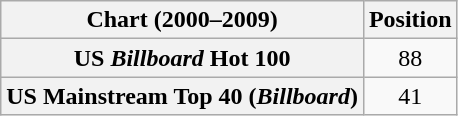<table class="wikitable sortable plainrowheaders" style="text-align:center">
<tr>
<th>Chart (2000–2009)</th>
<th>Position</th>
</tr>
<tr>
<th scope="row">US <em>Billboard</em> Hot 100</th>
<td>88</td>
</tr>
<tr>
<th scope="row">US Mainstream Top 40 (<em>Billboard</em>)</th>
<td>41</td>
</tr>
</table>
